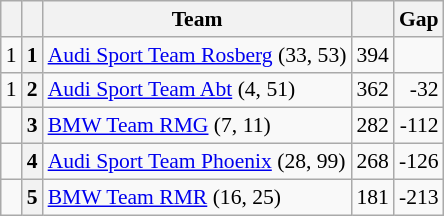<table class="wikitable" style="font-size: 90%;">
<tr>
<th></th>
<th></th>
<th>Team</th>
<th></th>
<th>Gap</th>
</tr>
<tr>
<td align="left"> 1</td>
<th>1</th>
<td> <a href='#'>Audi Sport Team Rosberg</a> (33, 53)</td>
<td align="right">394</td>
<td align="right"></td>
</tr>
<tr>
<td align="left"> 1</td>
<th>2</th>
<td> <a href='#'>Audi Sport Team Abt</a> (4, 51)</td>
<td align="right">362</td>
<td align="right">-32</td>
</tr>
<tr>
<td align="left"></td>
<th>3</th>
<td> <a href='#'>BMW Team RMG</a> (7, 11)</td>
<td align="right">282</td>
<td align="right">-112</td>
</tr>
<tr>
<td align="left"></td>
<th>4</th>
<td> <a href='#'>Audi Sport Team Phoenix</a> (28, 99)</td>
<td align="right">268</td>
<td align="right">-126</td>
</tr>
<tr>
<td align="left"></td>
<th>5</th>
<td> <a href='#'>BMW Team RMR</a> (16, 25)</td>
<td align="right">181</td>
<td align="right">-213</td>
</tr>
</table>
